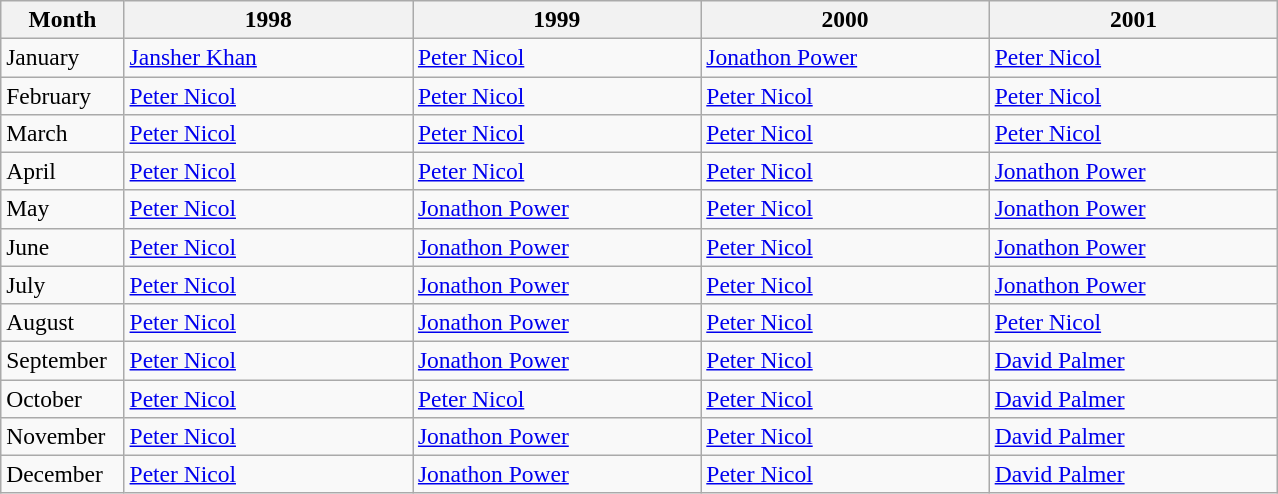<table class=wikitable style="font-size:98%;">
<tr>
<th style="width:75px;">Month</th>
<th style="width:185px;">1998</th>
<th style="width:185px;">1999</th>
<th style="width:185px;">2000</th>
<th style="width:185px;">2001</th>
</tr>
<tr>
<td>January</td>
<td> <a href='#'>Jansher Khan</a></td>
<td> <a href='#'>Peter Nicol</a></td>
<td> <a href='#'>Jonathon Power</a></td>
<td> <a href='#'>Peter Nicol</a></td>
</tr>
<tr>
<td>February</td>
<td> <a href='#'>Peter Nicol</a></td>
<td> <a href='#'>Peter Nicol</a></td>
<td> <a href='#'>Peter Nicol</a></td>
<td> <a href='#'>Peter Nicol</a></td>
</tr>
<tr>
<td>March</td>
<td> <a href='#'>Peter Nicol</a></td>
<td> <a href='#'>Peter Nicol</a></td>
<td> <a href='#'>Peter Nicol</a></td>
<td> <a href='#'>Peter Nicol</a></td>
</tr>
<tr>
<td>April</td>
<td> <a href='#'>Peter Nicol</a></td>
<td> <a href='#'>Peter Nicol</a></td>
<td> <a href='#'>Peter Nicol</a></td>
<td> <a href='#'>Jonathon Power</a></td>
</tr>
<tr>
<td>May</td>
<td> <a href='#'>Peter Nicol</a></td>
<td> <a href='#'>Jonathon Power</a></td>
<td> <a href='#'>Peter Nicol</a></td>
<td> <a href='#'>Jonathon Power</a></td>
</tr>
<tr>
<td>June</td>
<td> <a href='#'>Peter Nicol</a></td>
<td> <a href='#'>Jonathon Power</a></td>
<td> <a href='#'>Peter Nicol</a></td>
<td> <a href='#'>Jonathon Power</a></td>
</tr>
<tr>
<td>July</td>
<td> <a href='#'>Peter Nicol</a></td>
<td> <a href='#'>Jonathon Power</a></td>
<td> <a href='#'>Peter Nicol</a></td>
<td> <a href='#'>Jonathon Power</a></td>
</tr>
<tr>
<td>August</td>
<td> <a href='#'>Peter Nicol</a></td>
<td> <a href='#'>Jonathon Power</a></td>
<td> <a href='#'>Peter Nicol</a></td>
<td> <a href='#'>Peter Nicol</a></td>
</tr>
<tr>
<td>September</td>
<td> <a href='#'>Peter Nicol</a></td>
<td> <a href='#'>Jonathon Power</a></td>
<td> <a href='#'>Peter Nicol</a></td>
<td> <a href='#'>David Palmer</a></td>
</tr>
<tr>
<td>October</td>
<td> <a href='#'>Peter Nicol</a></td>
<td> <a href='#'>Peter Nicol</a></td>
<td> <a href='#'>Peter Nicol</a></td>
<td> <a href='#'>David Palmer</a></td>
</tr>
<tr>
<td>November</td>
<td> <a href='#'>Peter Nicol</a></td>
<td> <a href='#'>Jonathon Power</a></td>
<td> <a href='#'>Peter Nicol</a></td>
<td> <a href='#'>David Palmer</a></td>
</tr>
<tr>
<td>December</td>
<td> <a href='#'>Peter Nicol</a></td>
<td> <a href='#'>Jonathon Power</a></td>
<td> <a href='#'>Peter Nicol</a></td>
<td> <a href='#'>David Palmer</a></td>
</tr>
</table>
